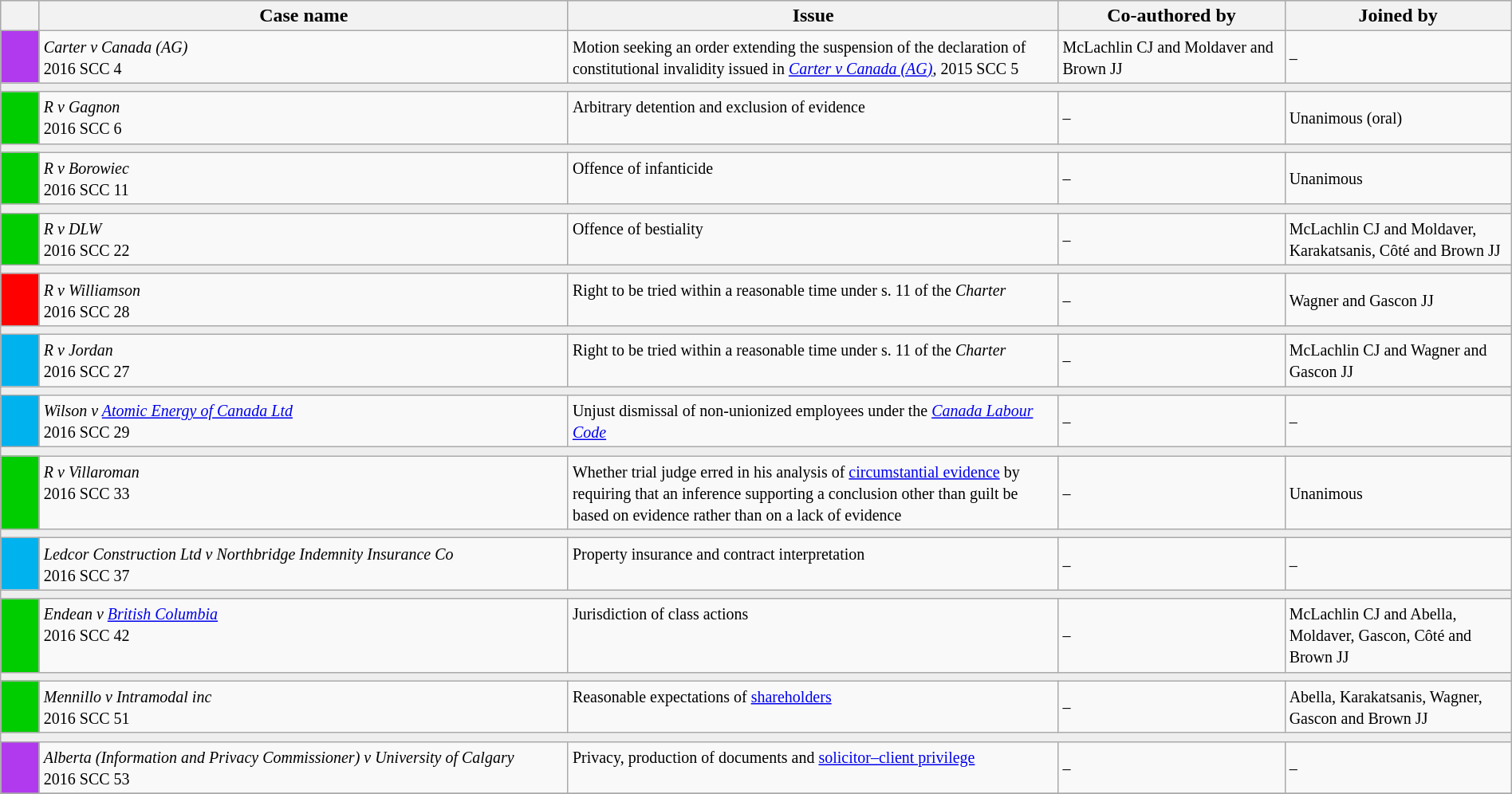<table class="wikitable" width=100%>
<tr bgcolor="#CCCCCC">
<th width=25px></th>
<th width=35%>Case name</th>
<th>Issue</th>
<th width=15%>Co-authored by</th>
<th width=15%>Joined by</th>
</tr>
<tr>
<td bgcolor="B23AEE"></td>
<td align=left valign=top><small><em>Carter v Canada (AG)</em><br> 2016 SCC 4 </small></td>
<td valign=top><small> Motion seeking an order extending the suspension of the declaration of constitutional invalidity issued in <em><a href='#'>Carter v Canada (AG)</a></em>, 2015 SCC 5</small></td>
<td><small> McLachlin CJ and Moldaver and Brown JJ</small></td>
<td><small> –</small></td>
</tr>
<tr>
<td bgcolor=#EEEEEE colspan=5 valign=top><small></small></td>
</tr>
<tr>
<td bgcolor="00cd00"></td>
<td align=left valign=top><small><em>R v Gagnon</em><br> 2016 SCC 6 </small></td>
<td valign=top><small>Arbitrary detention and exclusion of evidence</small></td>
<td><small> –</small></td>
<td><small> Unanimous (oral)</small></td>
</tr>
<tr>
<td bgcolor=#EEEEEE colspan=5 valign=top><small></small></td>
</tr>
<tr>
<td bgcolor="00cd00"></td>
<td align=left valign=top><small><em>R v Borowiec</em><br> 2016 SCC 11 </small></td>
<td valign=top><small>Offence of infanticide</small></td>
<td><small> –</small></td>
<td><small> Unanimous</small></td>
</tr>
<tr>
<td bgcolor=#EEEEEE colspan=5 valign=top><small></small></td>
</tr>
<tr>
<td bgcolor="00cd00"></td>
<td align=left valign=top><small><em>R v DLW</em><br> 2016 SCC 22 </small></td>
<td valign=top><small>Offence of bestiality</small></td>
<td><small> –</small></td>
<td><small> McLachlin CJ and Moldaver, Karakatsanis, Côté and Brown JJ</small></td>
</tr>
<tr>
<td bgcolor=#EEEEEE colspan=5 valign=top><small></small></td>
</tr>
<tr>
<td bgcolor="red"></td>
<td align=left valign=top><small><em>R v Williamson</em><br> 2016 SCC 28 </small></td>
<td valign=top><small>Right to be tried within a reasonable time under s. 11 of the <em>Charter</em></small></td>
<td><small> –</small></td>
<td><small> Wagner and Gascon JJ</small></td>
</tr>
<tr>
<td bgcolor=#EEEEEE colspan=5 valign=top><small></small></td>
</tr>
<tr>
<td bgcolor="00B2EE"></td>
<td align=left valign=top><small><em>R v Jordan</em><br> 2016 SCC 27 </small></td>
<td valign=top><small>Right to be tried within a reasonable time under s. 11 of the <em>Charter</em></small></td>
<td><small> –</small></td>
<td><small> McLachlin CJ and Wagner and Gascon JJ</small></td>
</tr>
<tr>
<td bgcolor=#EEEEEE colspan=5 valign=top><small></small></td>
</tr>
<tr>
<td bgcolor="00B2EE"></td>
<td align=left valign=top><small><em>Wilson v <a href='#'>Atomic Energy of Canada Ltd</a></em><br> 2016 SCC 29 </small></td>
<td valign=top><small>Unjust dismissal of non-unionized employees under the <em><a href='#'>Canada Labour Code</a></em></small></td>
<td><small> –</small></td>
<td><small> –</small></td>
</tr>
<tr>
<td bgcolor=#EEEEEE colspan=5 valign=top><small></small></td>
</tr>
<tr>
<td bgcolor="00cd00"></td>
<td align=left valign=top><small><em>R v Villaroman</em><br> 2016 SCC 33 </small></td>
<td valign=top><small>Whether trial judge erred in his analysis of <a href='#'>circumstantial evidence</a> by requiring that an inference supporting a conclusion other than guilt be based on evidence rather than on a lack of evidence</small></td>
<td><small> –</small></td>
<td><small> Unanimous</small></td>
</tr>
<tr>
<td bgcolor=#EEEEEE colspan=5 valign=top><small></small></td>
</tr>
<tr>
<td bgcolor="00B2EE"></td>
<td align=left valign=top><small><em>Ledcor Construction Ltd v Northbridge Indemnity Insurance Co</em><br> 2016 SCC 37 </small></td>
<td valign=top><small>Property insurance and contract interpretation</small></td>
<td><small> –</small></td>
<td><small> –</small></td>
</tr>
<tr>
<td bgcolor=#EEEEEE colspan=5 valign=top><small></small></td>
</tr>
<tr>
<td bgcolor="00cd00"></td>
<td align=left valign=top><small><em>Endean v <a href='#'>British Columbia</a></em><br> 2016 SCC 42 </small></td>
<td valign=top><small>Jurisdiction of class actions</small></td>
<td><small> –</small></td>
<td><small> McLachlin CJ and Abella, Moldaver, Gascon, Côté and Brown JJ</small></td>
</tr>
<tr>
<td bgcolor=#EEEEEE colspan=5 valign=top><small></small></td>
</tr>
<tr>
<td bgcolor="00cd00"></td>
<td align=left valign=top><small><em>Mennillo v Intramodal inc</em><br> 2016 SCC 51 </small></td>
<td valign=top><small>Reasonable expectations of <a href='#'>shareholders</a></small></td>
<td><small> –</small></td>
<td><small> Abella, Karakatsanis, Wagner, Gascon and Brown JJ</small></td>
</tr>
<tr>
<td bgcolor=#EEEEEE colspan=5 valign=top><small></small></td>
</tr>
<tr>
<td bgcolor="B23AEE"></td>
<td align=left valign=top><small><em>Alberta (Information and Privacy Commissioner) v University of Calgary</em><br> 2016 SCC 53 </small></td>
<td valign=top><small>Privacy, production of documents and <a href='#'>solicitor–client privilege</a></small></td>
<td><small> –</small></td>
<td><small> –</small></td>
</tr>
<tr>
</tr>
</table>
